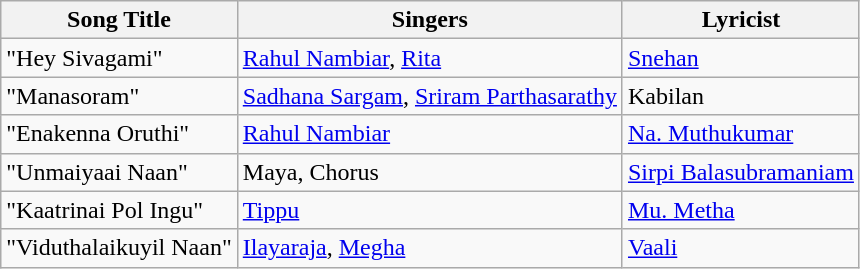<table class="wikitable">
<tr>
<th>Song Title</th>
<th>Singers</th>
<th>Lyricist</th>
</tr>
<tr>
<td>"Hey Sivagami"</td>
<td><a href='#'>Rahul Nambiar</a>, <a href='#'>Rita</a></td>
<td><a href='#'>Snehan</a></td>
</tr>
<tr>
<td>"Manasoram"</td>
<td><a href='#'>Sadhana Sargam</a>, <a href='#'>Sriram Parthasarathy</a></td>
<td>Kabilan</td>
</tr>
<tr>
<td>"Enakenna Oruthi"</td>
<td><a href='#'>Rahul Nambiar</a></td>
<td><a href='#'>Na. Muthukumar</a></td>
</tr>
<tr>
<td>"Unmaiyaai Naan"</td>
<td>Maya, Chorus</td>
<td><a href='#'>Sirpi Balasubramaniam</a></td>
</tr>
<tr>
<td>"Kaatrinai Pol Ingu"</td>
<td><a href='#'>Tippu</a></td>
<td><a href='#'>Mu. Metha</a></td>
</tr>
<tr>
<td>"Viduthalaikuyil Naan"</td>
<td><a href='#'>Ilayaraja</a>, <a href='#'>Megha</a></td>
<td><a href='#'>Vaali</a></td>
</tr>
</table>
